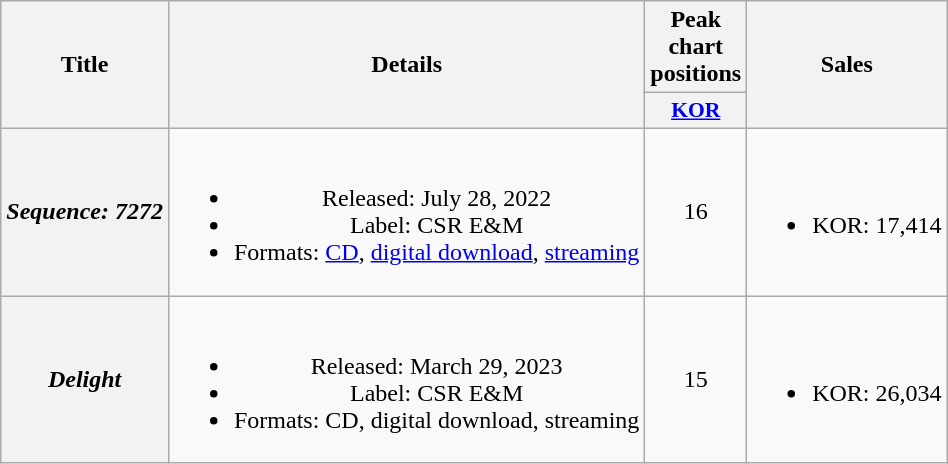<table class="wikitable plainrowheaders" style="text-align:center">
<tr>
<th scope="col" rowspan="2">Title</th>
<th scope="col" rowspan="2">Details</th>
<th scope="col">Peak chart<br>positions</th>
<th scope="col" rowspan="2">Sales</th>
</tr>
<tr>
<th scope="col" style="font-size:90%; width:2.5em"><a href='#'>KOR</a><br></th>
</tr>
<tr>
<th scope="row"><em>Sequence: 7272</em></th>
<td><br><ul><li>Released: July 28, 2022</li><li>Label: CSR E&M</li><li>Formats: <a href='#'>CD</a>, <a href='#'>digital download</a>, <a href='#'>streaming</a></li></ul></td>
<td>16</td>
<td><br><ul><li>KOR: 17,414</li></ul></td>
</tr>
<tr>
<th scope="row"><em>Delight</em></th>
<td><br><ul><li>Released: March 29, 2023</li><li>Label: CSR E&M</li><li>Formats: CD, digital download, streaming</li></ul></td>
<td>15</td>
<td><br><ul><li>KOR: 26,034</li></ul></td>
</tr>
</table>
